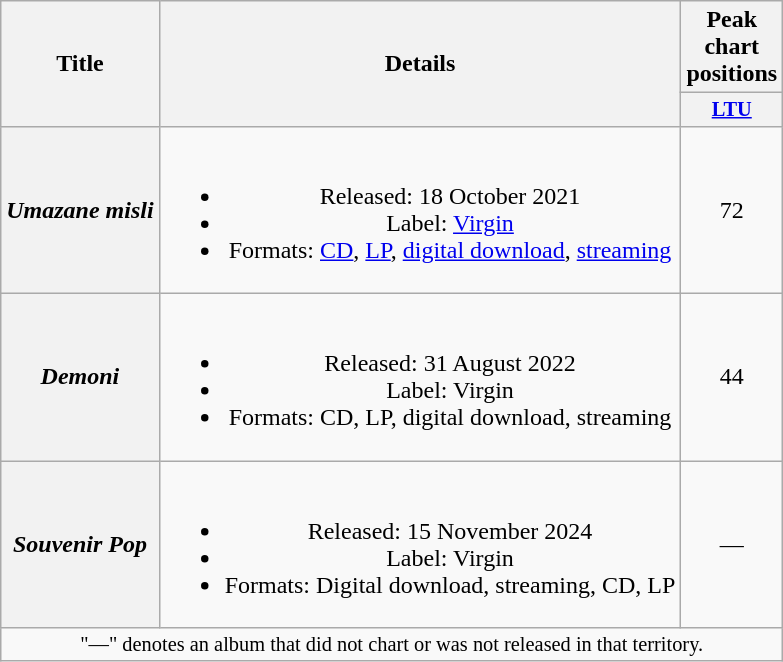<table class="wikitable plainrowheaders" style="text-align:center;" border="1">
<tr>
<th scope="col" rowspan="2">Title</th>
<th scope="col" rowspan="2">Details</th>
<th scope="col" colspan="1">Peak chart positions</th>
</tr>
<tr>
<th style="width:3em;font-size:85%;"><a href='#'>LTU</a><br></th>
</tr>
<tr>
<th scope="row"><em>Umazane misli</em></th>
<td><br><ul><li>Released: 18 October 2021</li><li>Label: <a href='#'>Virgin</a></li><li>Formats: <a href='#'>CD</a>, <a href='#'>LP</a>, <a href='#'>digital download</a>, <a href='#'>streaming</a></li></ul></td>
<td>72</td>
</tr>
<tr>
<th scope="row"><em>Demoni</em></th>
<td><br><ul><li>Released: 31 August 2022</li><li>Label: Virgin</li><li>Formats: CD, LP, digital download, streaming</li></ul></td>
<td>44</td>
</tr>
<tr>
<th scope="row"><em>Souvenir Pop</em></th>
<td><br><ul><li>Released: 15 November 2024</li><li>Label: Virgin</li><li>Formats: Digital download, streaming, CD, LP</li></ul></td>
<td>—</td>
</tr>
<tr>
<td colspan="4" style="font-size:85%">"—" denotes an album that did not chart or was not released in that territory.</td>
</tr>
</table>
